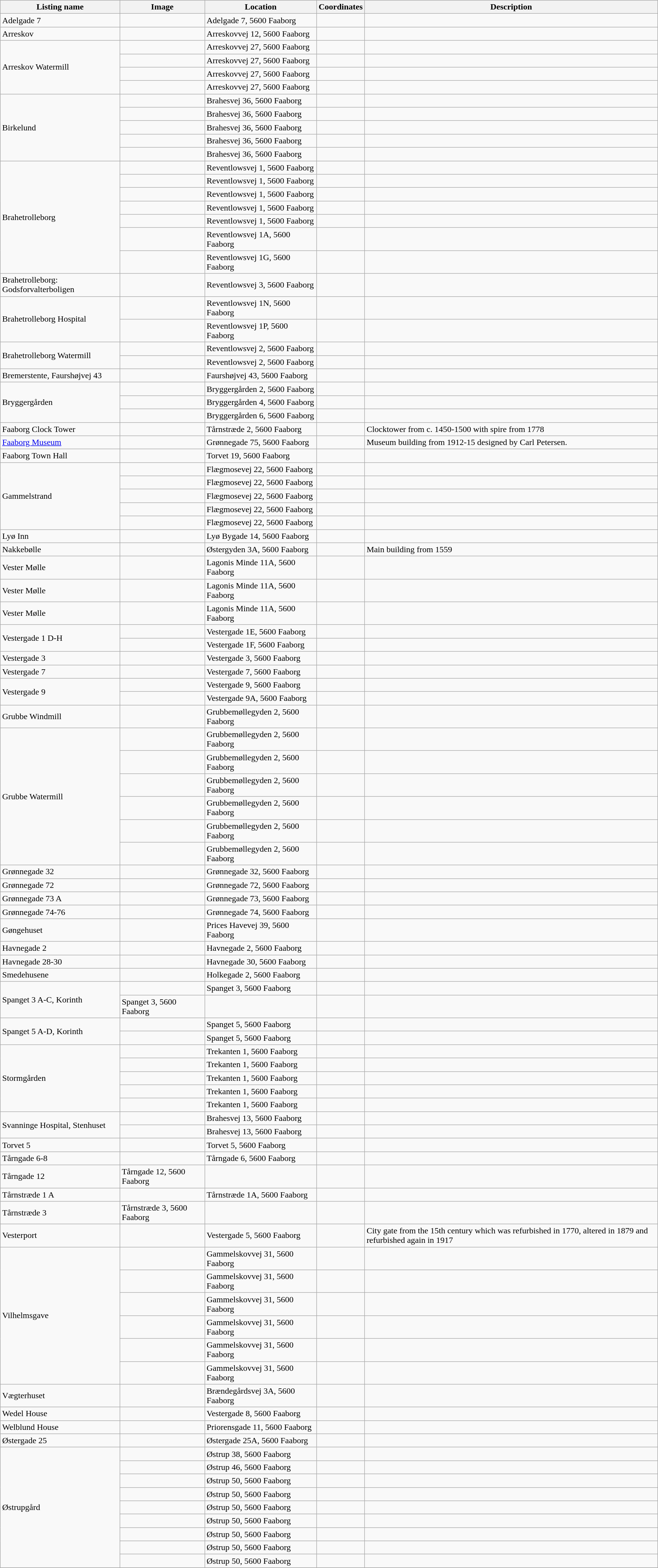<table class="wikitable sortable">
<tr>
<th>Listing name</th>
<th>Image</th>
<th>Location</th>
<th>Coordinates</th>
<th>Description</th>
</tr>
<tr>
<td>Adelgade 7</td>
<td></td>
<td>Adelgade 7, 5600 Faaborg</td>
<td></td>
<td></td>
</tr>
<tr>
<td>Arreskov</td>
<td></td>
<td>Arreskovvej 12, 5600 Faaborg</td>
<td></td>
<td></td>
</tr>
<tr>
<td rowspan="4">Arreskov Watermill</td>
<td></td>
<td>Arreskovvej 27, 5600 Faaborg</td>
<td></td>
<td></td>
</tr>
<tr>
<td></td>
<td>Arreskovvej 27, 5600 Faaborg</td>
<td></td>
<td></td>
</tr>
<tr>
<td></td>
<td>Arreskovvej 27, 5600 Faaborg</td>
<td></td>
<td></td>
</tr>
<tr>
<td></td>
<td>Arreskovvej 27, 5600 Faaborg</td>
<td></td>
<td></td>
</tr>
<tr>
<td rowspan="5">Birkelund</td>
<td></td>
<td>Brahesvej 36, 5600 Faaborg</td>
<td></td>
<td></td>
</tr>
<tr>
<td></td>
<td>Brahesvej 36, 5600 Faaborg</td>
<td></td>
<td></td>
</tr>
<tr>
<td></td>
<td>Brahesvej 36, 5600 Faaborg</td>
<td></td>
<td></td>
</tr>
<tr>
<td></td>
<td>Brahesvej 36, 5600 Faaborg</td>
<td></td>
<td></td>
</tr>
<tr>
<td></td>
<td>Brahesvej 36, 5600 Faaborg</td>
<td></td>
<td></td>
</tr>
<tr>
<td rowspan="7">Brahetrolleborg</td>
<td></td>
<td>Reventlowsvej 1, 5600 Faaborg</td>
<td></td>
<td></td>
</tr>
<tr>
<td></td>
<td>Reventlowsvej 1, 5600 Faaborg</td>
<td></td>
<td></td>
</tr>
<tr>
<td></td>
<td>Reventlowsvej 1, 5600 Faaborg</td>
<td></td>
<td></td>
</tr>
<tr>
<td></td>
<td>Reventlowsvej 1, 5600 Faaborg</td>
<td></td>
<td></td>
</tr>
<tr>
<td></td>
<td>Reventlowsvej 1, 5600 Faaborg</td>
<td></td>
<td></td>
</tr>
<tr>
<td></td>
<td>Reventlowsvej 1A, 5600 Faaborg</td>
<td></td>
<td></td>
</tr>
<tr>
<td></td>
<td>Reventlowsvej 1G, 5600 Faaborg</td>
<td></td>
<td></td>
</tr>
<tr>
<td>Brahetrolleborg: Godsforvalterboligen</td>
<td></td>
<td>Reventlowsvej 3, 5600 Faaborg</td>
<td></td>
<td></td>
</tr>
<tr>
<td rowspan="2">Brahetrolleborg Hospital</td>
<td></td>
<td>Reventlowsvej 1N, 5600 Faaborg</td>
<td></td>
<td></td>
</tr>
<tr>
<td></td>
<td>Reventlowsvej 1P, 5600 Faaborg</td>
<td></td>
<td></td>
</tr>
<tr>
<td rowspan="2">Brahetrolleborg Watermill</td>
<td></td>
<td>Reventlowsvej 2, 5600 Faaborg</td>
<td></td>
<td></td>
</tr>
<tr>
<td></td>
<td>Reventlowsvej 2, 5600 Faaborg</td>
<td></td>
<td></td>
</tr>
<tr>
<td>Bremerstente, Faurshøjvej 43</td>
<td></td>
<td>Faurshøjvej 43, 5600 Faaborg</td>
<td></td>
<td></td>
</tr>
<tr>
<td rowspan="3">Bryggergården</td>
<td></td>
<td>Bryggergården 2, 5600 Faaborg</td>
<td></td>
<td></td>
</tr>
<tr>
<td></td>
<td>Bryggergården 4, 5600 Faaborg</td>
<td></td>
<td></td>
</tr>
<tr>
<td></td>
<td>Bryggergården 6, 5600 Faaborg</td>
<td></td>
<td></td>
</tr>
<tr>
<td>Faaborg Clock Tower</td>
<td></td>
<td>Tårnstræde 2, 5600 Faaborg</td>
<td></td>
<td>Clocktower from c. 1450-1500 with spire from 1778</td>
</tr>
<tr>
<td><a href='#'>Faaborg Museum</a></td>
<td></td>
<td>Grønnegade 75, 5600 Faaborg</td>
<td></td>
<td>Museum building from 1912-15 designed by Carl Petersen.</td>
</tr>
<tr>
<td>Faaborg Town Hall</td>
<td></td>
<td>Torvet 19, 5600 Faaborg</td>
<td></td>
<td></td>
</tr>
<tr>
<td rowspan="5">Gammelstrand</td>
<td></td>
<td>Flægmosevej 22, 5600 Faaborg</td>
<td></td>
<td></td>
</tr>
<tr>
<td></td>
<td>Flægmosevej 22, 5600 Faaborg</td>
<td></td>
<td></td>
</tr>
<tr>
<td></td>
<td>Flægmosevej 22, 5600 Faaborg</td>
<td></td>
<td></td>
</tr>
<tr>
<td></td>
<td>Flægmosevej 22, 5600 Faaborg</td>
<td></td>
<td></td>
</tr>
<tr>
<td></td>
<td>Flægmosevej 22, 5600 Faaborg</td>
<td></td>
<td></td>
</tr>
<tr>
<td>Lyø Inn</td>
<td></td>
<td>Lyø Bygade 14, 5600 Faaborg</td>
<td></td>
<td></td>
</tr>
<tr>
<td>Nakkebølle</td>
<td></td>
<td>Østergyden 3A, 5600 Faaborg</td>
<td></td>
<td>Main building from 1559</td>
</tr>
<tr>
<td>Vester Mølle</td>
<td></td>
<td>Lagonis Minde 11A, 5600 Faaborg</td>
<td></td>
<td></td>
</tr>
<tr>
<td>Vester Mølle</td>
<td></td>
<td>Lagonis Minde 11A, 5600 Faaborg</td>
<td></td>
<td></td>
</tr>
<tr>
<td>Vester Mølle</td>
<td></td>
<td>Lagonis Minde 11A, 5600 Faaborg</td>
<td></td>
<td></td>
</tr>
<tr>
<td rowspan="2">Vestergade 1 D-H</td>
<td></td>
<td>Vestergade 1E, 5600 Faaborg</td>
<td></td>
<td></td>
</tr>
<tr>
<td></td>
<td>Vestergade 1F, 5600 Faaborg</td>
<td></td>
<td></td>
</tr>
<tr>
<td>Vestergade 3</td>
<td></td>
<td>Vestergade 3, 5600 Faaborg</td>
<td></td>
<td></td>
</tr>
<tr>
<td>Vestergade 7</td>
<td></td>
<td>Vestergade 7, 5600 Faaborg</td>
<td></td>
<td></td>
</tr>
<tr>
<td rowspan="2">Vestergade 9</td>
<td></td>
<td>Vestergade 9, 5600 Faaborg</td>
<td></td>
<td></td>
</tr>
<tr>
<td></td>
<td>Vestergade 9A, 5600 Faaborg</td>
<td></td>
<td></td>
</tr>
<tr>
<td>Grubbe Windmill</td>
<td></td>
<td>Grubbemøllegyden 2, 5600 Faaborg</td>
<td></td>
<td></td>
</tr>
<tr>
<td rowspan="6">Grubbe Watermill</td>
<td></td>
<td>Grubbemøllegyden 2, 5600 Faaborg</td>
<td></td>
<td></td>
</tr>
<tr>
<td></td>
<td>Grubbemøllegyden 2, 5600 Faaborg</td>
<td></td>
<td></td>
</tr>
<tr>
<td></td>
<td>Grubbemøllegyden 2, 5600 Faaborg</td>
<td></td>
<td></td>
</tr>
<tr>
<td></td>
<td>Grubbemøllegyden 2, 5600 Faaborg</td>
<td></td>
<td></td>
</tr>
<tr>
<td></td>
<td>Grubbemøllegyden 2, 5600 Faaborg</td>
<td></td>
<td></td>
</tr>
<tr>
<td></td>
<td>Grubbemøllegyden 2, 5600 Faaborg</td>
<td></td>
<td></td>
</tr>
<tr>
<td>Grønnegade 32</td>
<td></td>
<td>Grønnegade 32, 5600 Faaborg</td>
<td></td>
<td></td>
</tr>
<tr>
<td>Grønnegade 72</td>
<td></td>
<td>Grønnegade 72, 5600 Faaborg</td>
<td></td>
<td></td>
</tr>
<tr>
<td>Grønnegade 73 A</td>
<td></td>
<td>Grønnegade 73, 5600 Faaborg</td>
<td></td>
<td></td>
</tr>
<tr>
<td>Grønnegade 74-76</td>
<td></td>
<td>Grønnegade 74, 5600 Faaborg</td>
<td></td>
<td></td>
</tr>
<tr>
<td>Gøngehuset</td>
<td></td>
<td>Prices Havevej 39, 5600 Faaborg</td>
<td></td>
<td></td>
</tr>
<tr>
<td>Havnegade 2</td>
<td></td>
<td>Havnegade 2, 5600 Faaborg</td>
<td></td>
<td></td>
</tr>
<tr>
<td>Havnegade 28-30</td>
<td></td>
<td>Havnegade 30, 5600 Faaborg</td>
<td></td>
<td></td>
</tr>
<tr>
<td>Smedehusene</td>
<td></td>
<td>Holkegade 2, 5600 Faaborg</td>
<td></td>
<td></td>
</tr>
<tr>
<td rowspan="2">Spanget 3 A-C, Korinth</td>
<td></td>
<td>Spanget 3, 5600 Faaborg</td>
<td></td>
<td></td>
</tr>
<tr>
<td>Spanget 3, 5600 Faaborg</td>
<td></td>
<td></td>
</tr>
<tr>
<td rowspan="2">Spanget 5 A-D, Korinth</td>
<td></td>
<td>Spanget 5, 5600 Faaborg</td>
<td></td>
<td></td>
</tr>
<tr>
<td></td>
<td>Spanget 5, 5600 Faaborg</td>
<td></td>
<td></td>
</tr>
<tr>
<td rowspan="5">Stormgården</td>
<td></td>
<td>Trekanten 1, 5600 Faaborg</td>
<td></td>
<td></td>
</tr>
<tr>
<td></td>
<td>Trekanten 1, 5600 Faaborg</td>
<td></td>
<td></td>
</tr>
<tr>
<td></td>
<td>Trekanten 1, 5600 Faaborg</td>
<td></td>
<td></td>
</tr>
<tr>
<td></td>
<td>Trekanten 1, 5600 Faaborg</td>
<td></td>
<td></td>
</tr>
<tr>
<td></td>
<td>Trekanten 1, 5600 Faaborg</td>
<td></td>
<td></td>
</tr>
<tr>
<td rowspan="2">Svanninge Hospital, Stenhuset</td>
<td></td>
<td>Brahesvej 13, 5600 Faaborg</td>
<td></td>
<td></td>
</tr>
<tr>
<td></td>
<td>Brahesvej 13, 5600 Faaborg</td>
<td></td>
<td></td>
</tr>
<tr>
<td>Torvet 5</td>
<td></td>
<td>Torvet 5, 5600 Faaborg</td>
<td></td>
<td></td>
</tr>
<tr>
<td>Tårngade 6-8</td>
<td></td>
<td>Tårngade 6, 5600 Faaborg</td>
<td></td>
<td></td>
</tr>
<tr>
<td>Tårngade 12</td>
<td>Tårngade 12, 5600 Faaborg</td>
<td></td>
<td></td>
</tr>
<tr>
<td>Tårnstræde 1 A</td>
<td></td>
<td>Tårnstræde 1A, 5600 Faaborg</td>
<td></td>
<td></td>
</tr>
<tr>
<td>Tårnstræde 3</td>
<td>Tårnstræde 3, 5600 Faaborg</td>
<td></td>
<td></td>
</tr>
<tr>
<td>Vesterport</td>
<td></td>
<td>Vestergade 5, 5600 Faaborg</td>
<td></td>
<td>City gate from the 15th century which was refurbished in 1770, altered in 1879 and refurbished again in 1917</td>
</tr>
<tr>
<td rowspan="6">Vilhelmsgave</td>
<td></td>
<td>Gammelskovvej 31, 5600 Faaborg</td>
<td></td>
<td></td>
</tr>
<tr>
<td></td>
<td>Gammelskovvej 31, 5600 Faaborg</td>
<td></td>
<td></td>
</tr>
<tr>
<td></td>
<td>Gammelskovvej 31, 5600 Faaborg</td>
<td></td>
<td></td>
</tr>
<tr>
<td></td>
<td>Gammelskovvej 31, 5600 Faaborg</td>
<td></td>
<td></td>
</tr>
<tr>
<td></td>
<td>Gammelskovvej 31, 5600 Faaborg</td>
<td></td>
<td></td>
</tr>
<tr>
<td></td>
<td>Gammelskovvej 31, 5600 Faaborg</td>
<td></td>
<td></td>
</tr>
<tr>
<td>Vægterhuset</td>
<td></td>
<td>Brændegårdsvej 3A, 5600 Faaborg</td>
<td></td>
<td></td>
</tr>
<tr>
<td>Wedel House</td>
<td></td>
<td>Vestergade 8, 5600 Faaborg</td>
<td></td>
<td></td>
</tr>
<tr>
<td>Welblund House</td>
<td></td>
<td>Priorensgade 11, 5600 Faaborg</td>
<td></td>
<td></td>
</tr>
<tr>
<td>Østergade 25</td>
<td></td>
<td>Østergade 25A, 5600 Faaborg</td>
<td></td>
<td></td>
</tr>
<tr>
<td rowspan="9">Østrupgård</td>
<td></td>
<td>Østrup 38, 5600 Faaborg</td>
<td></td>
<td></td>
</tr>
<tr>
<td></td>
<td>Østrup 46, 5600 Faaborg</td>
<td></td>
<td></td>
</tr>
<tr>
<td></td>
<td>Østrup 50, 5600 Faaborg</td>
<td></td>
<td></td>
</tr>
<tr>
<td></td>
<td>Østrup 50, 5600 Faaborg</td>
<td></td>
<td></td>
</tr>
<tr>
<td></td>
<td>Østrup 50, 5600 Faaborg</td>
<td></td>
<td></td>
</tr>
<tr>
<td></td>
<td>Østrup 50, 5600 Faaborg</td>
<td></td>
<td></td>
</tr>
<tr>
<td></td>
<td>Østrup 50, 5600 Faaborg</td>
<td></td>
<td></td>
</tr>
<tr>
<td></td>
<td>Østrup 50, 5600 Faaborg</td>
<td></td>
<td></td>
</tr>
<tr>
<td></td>
<td>Østrup 50, 5600 Faaborg</td>
<td></td>
<td></td>
</tr>
<tr>
</tr>
</table>
